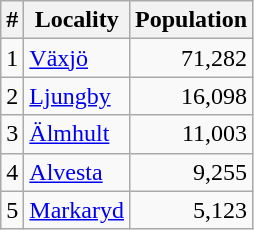<table class="wikitable">
<tr>
<th>#</th>
<th>Locality</th>
<th>Population</th>
</tr>
<tr>
<td>1</td>
<td><a href='#'>Växjö</a></td>
<td align="right">71,282</td>
</tr>
<tr>
<td>2</td>
<td><a href='#'>Ljungby</a></td>
<td align="right">16,098</td>
</tr>
<tr>
<td>3</td>
<td><a href='#'>Älmhult</a></td>
<td align="right">11,003</td>
</tr>
<tr>
<td>4</td>
<td><a href='#'>Alvesta</a></td>
<td align="right">9,255</td>
</tr>
<tr>
<td>5</td>
<td><a href='#'>Markaryd</a></td>
<td align="right">5,123</td>
</tr>
</table>
